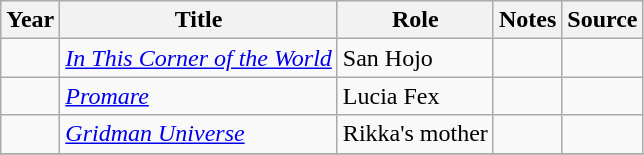<table class="wikitable sortable plainrowheaders">
<tr>
<th>Year</th>
<th>Title</th>
<th>Role</th>
<th class="unsortable">Notes</th>
<th class="unsortable">Source</th>
</tr>
<tr>
<td></td>
<td><em><a href='#'>In This Corner of the World</a></em></td>
<td>San Hojo</td>
<td></td>
<td></td>
</tr>
<tr>
<td></td>
<td><em><a href='#'>Promare</a></em></td>
<td>Lucia Fex</td>
<td></td>
<td></td>
</tr>
<tr>
<td></td>
<td><em><a href='#'>Gridman Universe</a></em></td>
<td>Rikka's mother</td>
<td></td>
<td></td>
</tr>
<tr>
</tr>
</table>
